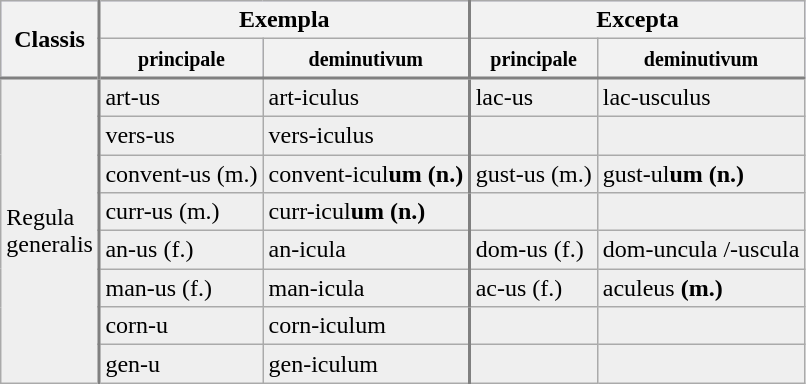<table class="wikitable">
<tr style="background:#ccccff;">
<th rowspan=2 style="border-right:2px solid grey;">Classis</th>
<th colspan=2>Exempla</th>
<th colspan=2 style="border-left:2px solid grey;">Excepta</th>
</tr>
<tr style="background:#ccccff;">
<th><small>principale</small></th>
<th><small>deminutivum</small></th>
<th style="border-left:2px solid grey;"><small>principale</small></th>
<th><small>deminutivum</small></th>
</tr>
<tr style="background:#efefef; border-top:2px solid grey;">
<td rowspan=8 style="border-right:2px solid grey;">Regula <br> generalis</td>
<td>art-us</td>
<td>art-iculus</td>
<td style="border-left:2px solid grey;">lac-us</td>
<td>lac-usculus</td>
</tr>
<tr style="background:#efefef;">
<td>vers-us</td>
<td>vers-iculus</td>
<td style="border-left:2px solid grey;"></td>
<td></td>
</tr>
<tr style="background:#efefef;">
<td>convent-us (m.)</td>
<td>convent-icul<strong>um (n.)</strong></td>
<td style="border-left:2px solid grey;">gust-us (m.)</td>
<td>gust-ul<strong>um (n.)</strong></td>
</tr>
<tr style="background:#efefef;">
<td>curr-us (m.)</td>
<td>curr-icul<strong>um (n.)</strong></td>
<td style="border-left:2px solid grey;"></td>
<td></td>
</tr>
<tr style="background:#efefef;">
<td>an-us (f.)</td>
<td>an-icula</td>
<td style="border-left:2px solid grey;">dom-us (f.)</td>
<td>dom-uncula /-uscula</td>
</tr>
<tr style="background:#efefef;">
<td>man-us (f.)</td>
<td>man-icula</td>
<td style="border-left:2px solid grey;">ac-us (f.)</td>
<td>aculeus <strong>(m.)</strong></td>
</tr>
<tr style="background:#efefef;">
<td>corn-u</td>
<td>corn-iculum</td>
<td style="border-left:2px solid grey;"></td>
<td></td>
</tr>
<tr style="background:#efefef;">
<td>gen-u</td>
<td>gen-iculum</td>
<td style="border-left:2px solid grey;"></td>
<td></td>
</tr>
</table>
